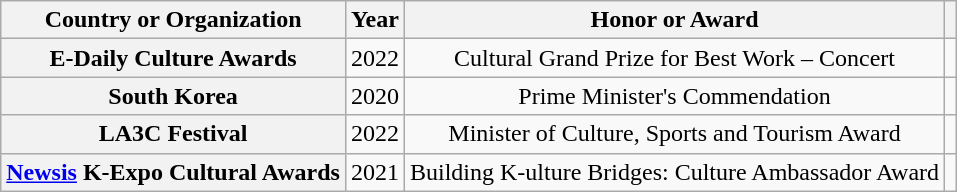<table class="wikitable sortable plainrowheaders" style="text-align:center">
<tr>
<th scope="col">Country or Organization</th>
<th scope="col">Year</th>
<th scope="col">Honor or Award</th>
<th scope="col" class="unsortable"></th>
</tr>
<tr>
<th scope="row">E-Daily Culture  Awards</th>
<td>2022</td>
<td>Cultural Grand Prize for Best Work – Concert</td>
<td></td>
</tr>
<tr>
<th scope="row">South Korea</th>
<td>2020</td>
<td>Prime Minister's Commendation</td>
<td></td>
</tr>
<tr>
<th scope="row">LA3C Festival</th>
<td>2022</td>
<td>Minister of Culture, Sports and Tourism Award</td>
<td></td>
</tr>
<tr>
<th scope="row"><a href='#'>Newsis</a> K-Expo Cultural Awards</th>
<td>2021</td>
<td>Building K-ulture Bridges: Culture Ambassador Award</td>
<td></td>
</tr>
</table>
